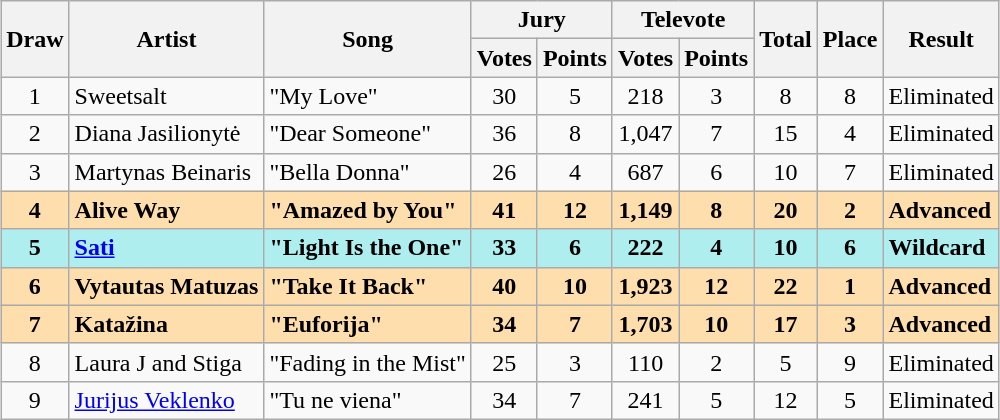<table class="sortable wikitable" style="margin: 1em auto 1em auto; text-align:center;">
<tr>
<th rowspan="2">Draw</th>
<th rowspan="2">Artist</th>
<th rowspan="2">Song</th>
<th colspan="2">Jury</th>
<th colspan="2">Televote</th>
<th rowspan="2">Total</th>
<th rowspan="2">Place</th>
<th rowspan="2">Result</th>
</tr>
<tr>
<th>Votes</th>
<th>Points</th>
<th>Votes</th>
<th>Points</th>
</tr>
<tr>
<td>1</td>
<td align="left">Sweetsalt</td>
<td align="left">"My Love"</td>
<td>30</td>
<td>5</td>
<td>218</td>
<td>3</td>
<td>8</td>
<td>8</td>
<td align="left">Eliminated</td>
</tr>
<tr>
<td>2</td>
<td align="left">Diana Jasilionytė</td>
<td align="left">"Dear Someone"</td>
<td>36</td>
<td>8</td>
<td>1,047</td>
<td>7</td>
<td>15</td>
<td>4</td>
<td align="left">Eliminated</td>
</tr>
<tr>
<td>3</td>
<td align="left">Martynas Beinaris</td>
<td align="left">"Bella Donna"</td>
<td>26</td>
<td>4</td>
<td>687</td>
<td>6</td>
<td>10</td>
<td>7</td>
<td align="left">Eliminated</td>
</tr>
<tr style="font-weight:bold; background:navajowhite;">
<td>4</td>
<td align="left">Alive Way</td>
<td align="left">"Amazed by You"</td>
<td>41</td>
<td>12</td>
<td>1,149</td>
<td>8</td>
<td>20</td>
<td>2</td>
<td align="left">Advanced</td>
</tr>
<tr style="font-weight:bold; background:paleturquoise;">
<td>5</td>
<td align="left"><a href='#'>Sati</a></td>
<td align="left">"Light Is the One"</td>
<td>33</td>
<td>6</td>
<td>222</td>
<td>4</td>
<td>10</td>
<td>6</td>
<td align="left">Wildcard</td>
</tr>
<tr style="font-weight:bold; background:navajowhite;">
<td>6</td>
<td align="left">Vytautas Matuzas</td>
<td align="left">"Take It Back"</td>
<td>40</td>
<td>10</td>
<td>1,923</td>
<td>12</td>
<td>22</td>
<td>1</td>
<td align="left">Advanced</td>
</tr>
<tr style="font-weight:bold; background:navajowhite;">
<td>7</td>
<td align="left">Katažina</td>
<td align="left">"Euforija"</td>
<td>34</td>
<td>7</td>
<td>1,703</td>
<td>10</td>
<td>17</td>
<td>3</td>
<td align="left">Advanced</td>
</tr>
<tr>
<td>8</td>
<td align="left">Laura J and Stiga</td>
<td align="left">"Fading in the Mist"</td>
<td>25</td>
<td>3</td>
<td>110</td>
<td>2</td>
<td>5</td>
<td>9</td>
<td align="left">Eliminated</td>
</tr>
<tr>
<td>9</td>
<td align="left"><a href='#'>Jurijus Veklenko</a></td>
<td align="left">"Tu ne viena"</td>
<td>34</td>
<td>7</td>
<td>241</td>
<td>5</td>
<td>12</td>
<td>5</td>
<td align="left">Eliminated</td>
</tr>
</table>
